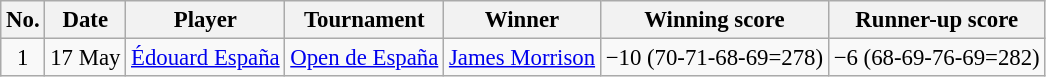<table class="wikitable" style="font-size:95%;">
<tr>
<th>No.</th>
<th>Date</th>
<th>Player</th>
<th>Tournament</th>
<th>Winner</th>
<th>Winning score</th>
<th>Runner-up score</th>
</tr>
<tr>
<td align=center>1</td>
<td>17 May</td>
<td> <a href='#'>Édouard España</a></td>
<td><a href='#'>Open de España</a></td>
<td> <a href='#'>James Morrison</a></td>
<td>−10 (70-71-68-69=278)</td>
<td>−6 (68-69-76-69=282)</td>
</tr>
</table>
